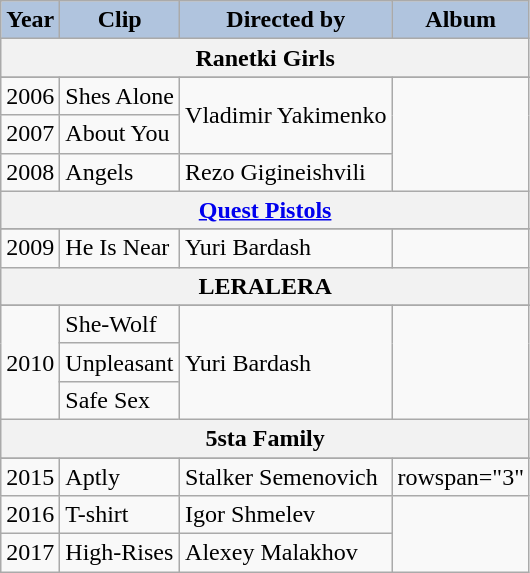<table class="wikitable">
<tr>
<th style="background:#B0C4DE;">Year</th>
<th style="background:#B0C4DE;">Clip</th>
<th style="background:#B0C4DE;">Directed by</th>
<th style="background:#B0C4DE;">Album</th>
</tr>
<tr>
<th colspan=5 class="bright">Ranetki Girls</th>
</tr>
<tr>
</tr>
<tr ---->
<td>2006</td>
<td>Shes Alone</td>
<td rowspan="2">Vladimir Yakimenko</td>
<td rowspan="3"></td>
</tr>
<tr ---->
<td>2007</td>
<td>About You</td>
</tr>
<tr ---->
<td>2008</td>
<td>Angels</td>
<td>Rezo Gigineishvili</td>
</tr>
<tr>
<th colspan=5 class="bright"><a href='#'>Quest Pistols</a></th>
</tr>
<tr>
</tr>
<tr ---->
<td>2009</td>
<td>He Is Near</td>
<td>Yuri Bardash</td>
<td></td>
</tr>
<tr>
<th colspan=5 class="bright">LERALERA</th>
</tr>
<tr>
</tr>
<tr ---->
<td rowspan="3">2010</td>
<td>She-Wolf</td>
<td rowspan="3">Yuri Bardash</td>
<td rowspan="3"></td>
</tr>
<tr ---->
<td>Unpleasant</td>
</tr>
<tr ---->
<td>Safe Sex</td>
</tr>
<tr>
<th colspan=5 class="bright">5sta Family</th>
</tr>
<tr>
</tr>
<tr ---->
<td>2015</td>
<td>Aptly</td>
<td>Stalker Semenovich</td>
<td>rowspan="3" </td>
</tr>
<tr>
<td>2016</td>
<td>T-shirt</td>
<td>Igor Shmelev</td>
</tr>
<tr>
<td>2017</td>
<td>High-Rises</td>
<td>Alexey Malakhov</td>
</tr>
</table>
